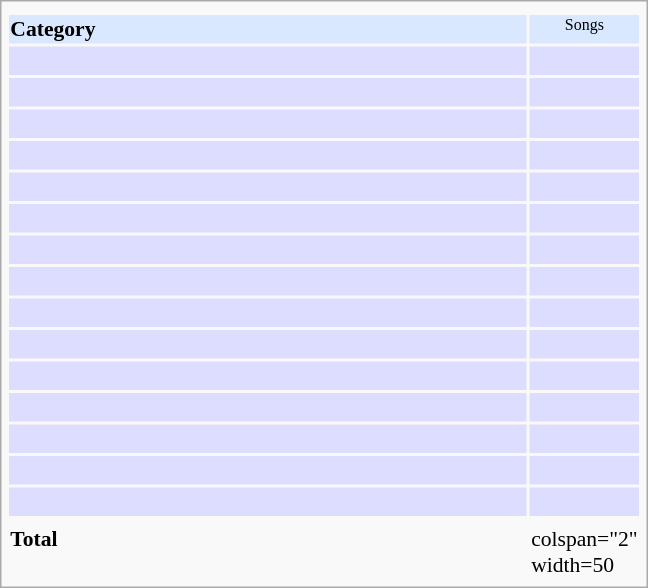<table class="infobox" style="width: 30em; text-align: left; font-size: 90%; vertical-align: middle;">
<tr>
<td colspan="2" style="text-align:center;"></td>
</tr>
<tr style="background:#d9e8ff;">
<th style="vertical-align: middle;">Category</th>
<td style="background;text-align:center; font-size:8pt; width:60px;">Songs</td>
</tr>
<tr style="background:#ddf;text-align:center;">
<td style="text-align:center;"><br></td>
<td></td>
</tr>
<tr style="background:#ddf;">
<td style="text-align:center;"><br></td>
<td></td>
</tr>
<tr style="background:#ddf;text-align:center;">
<td style="text-align:center;"><br></td>
<td></td>
</tr>
<tr style="background:#ddf;text-align:center;">
<td style="text-align:center;"><br></td>
<td></td>
</tr>
<tr style="background:#ddf;text-align:center;">
<td style="text-align:center;"><br></td>
<td></td>
</tr>
<tr style="background:#ddf;text-align:center;">
<td style="text-align:center;"><br></td>
<td></td>
</tr>
<tr style="background:#ddf;text-align:center;">
<td style="text-align:center;"><br></td>
<td></td>
</tr>
<tr style="background:#ddf;text-align:center;">
<td style="text-align:center;"><br></td>
<td></td>
</tr>
<tr style="background:#ddf;text-align:center;">
<td style="text-align:center;"><br></td>
<td></td>
</tr>
<tr style="background:#ddf;text-align:center;">
<td style="text-align:center;"><br></td>
<td></td>
</tr>
<tr style="background:#ddf;text-align:center;">
<td style="text-align:center;"><br></td>
<td></td>
</tr>
<tr style="background:#ddf;text-align:center;">
<td style="text-align:center;"><br></td>
<td></td>
</tr>
<tr style="background:#ddf;text-align:center;">
<td style="text-align:center;"><br></td>
<td></td>
</tr>
<tr style="background:#ddf;text-align:center;">
<td style="text-align:center;"><br></td>
<td></td>
</tr>
<tr style="background:#ddf;text-align:center;">
<td style="text-align:center;"><br></td>
<td></td>
</tr>
<tr>
<td colspan="2" style="text-align:center;"></td>
</tr>
<tr>
<td><strong>Total</strong></td>
<td>colspan="2" width=50 </td>
</tr>
</table>
